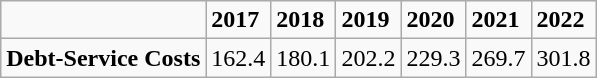<table class="wikitable">
<tr>
<td></td>
<td><strong>2017</strong></td>
<td><strong>2018</strong></td>
<td><strong>2019</strong></td>
<td><strong>2020</strong></td>
<td><strong>2021</strong></td>
<td><strong>2022</strong></td>
</tr>
<tr>
<td><strong>Debt-Service Costs</strong></td>
<td>162.4</td>
<td>180.1</td>
<td>202.2</td>
<td>229.3</td>
<td>269.7</td>
<td>301.8</td>
</tr>
</table>
